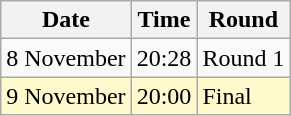<table class="wikitable">
<tr>
<th>Date</th>
<th>Time</th>
<th>Round</th>
</tr>
<tr>
<td>8 November</td>
<td>20:28</td>
<td>Round 1</td>
</tr>
<tr bgcolor="lemonchiffon">
<td>9 November</td>
<td>20:00</td>
<td>Final</td>
</tr>
</table>
